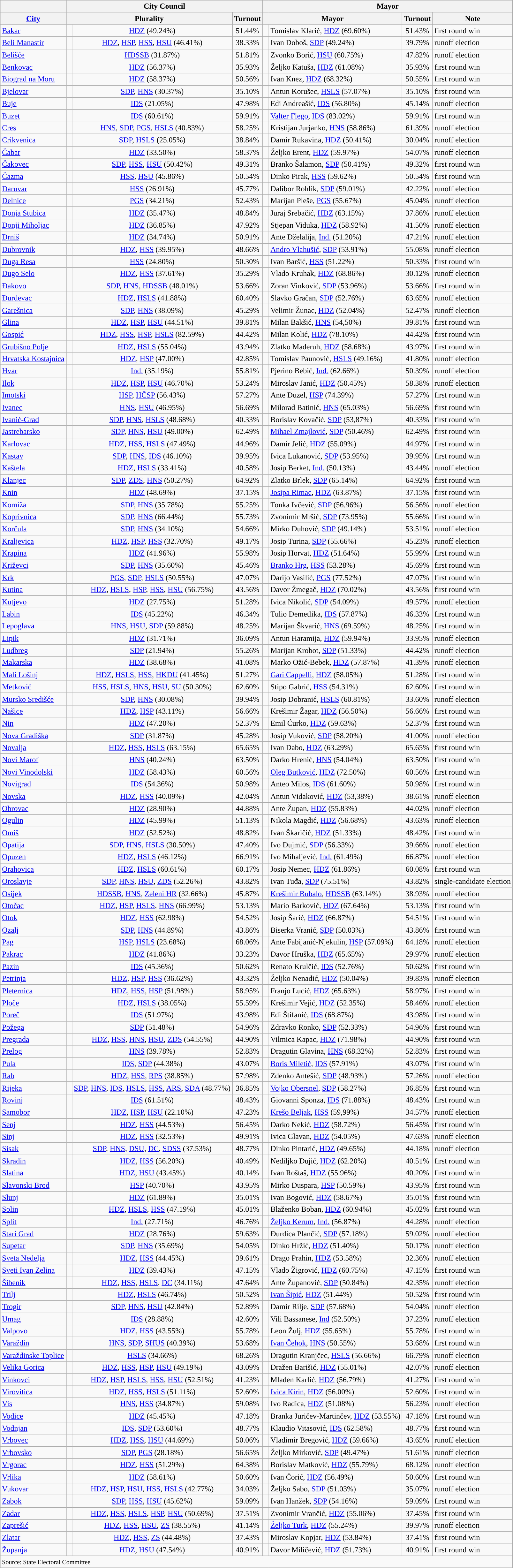<table class="wikitable sortable">
<tr>
<th></th>
<th class="unsortable" colspan=3>City Council</th>
<th colspan="4">Mayor</th>
</tr>
<tr>
<th><a href='#'>City</a></th>
<th colspan=2>Plurality</th>
<th>Turnout</th>
<th colspan="2">Mayor</th>
<th>Turnout</th>
<th>Note</th>
</tr>
<tr>
<td><a href='#'>Bakar</a></td>
<td width=5px style="background-color:"></td>
<td align=center><a href='#'>HDZ</a> (49.24%)</td>
<td align=center>51.44%</td>
<td width=5px style="background-color:"></td>
<td>Tomislav Klarić, <a href='#'>HDZ</a> (69.60%)</td>
<td align=center>51.43%</td>
<td>first round win</td>
</tr>
<tr>
<td><a href='#'>Beli Manastir</a></td>
<td width=5px style="background-color:"></td>
<td align=center><a href='#'>HDZ</a>, <a href='#'>HSP</a>, <a href='#'>HSS</a>, <a href='#'>HSU</a> (46.41%)</td>
<td align=center>38.33%</td>
<td width=5px style="background-color:"></td>
<td>Ivan Doboš, <a href='#'>SDP</a> (49.24%)</td>
<td align=center>39.79%</td>
<td>runoff election</td>
</tr>
<tr>
<td><a href='#'>Belišće</a></td>
<td width=5px style="background-color:"></td>
<td align=center><a href='#'>HDSSB</a> (31.87%)</td>
<td align=center>51.81%</td>
<td width=5px style="background-color:"></td>
<td>Zvonko Borić, <a href='#'>HSU</a> (60.75%)</td>
<td align=center>47.82%</td>
<td>runoff election</td>
</tr>
<tr>
<td><a href='#'>Benkovac</a></td>
<td width=5px style="background-color:"></td>
<td align=center><a href='#'>HDZ</a> (56.37%)</td>
<td align=center>35.93%</td>
<td width=5px style="background-color:"></td>
<td>Željko Katuša, <a href='#'>HDZ</a> (61.08%)</td>
<td align=center>35.93%</td>
<td>first round win</td>
</tr>
<tr>
<td><a href='#'>Biograd na Moru</a></td>
<td width=5px style="background-color:"></td>
<td align=center><a href='#'>HDZ</a> (58.37%)</td>
<td align=center>50.56%</td>
<td width=5px style="background-color:"></td>
<td>Ivan Knez, <a href='#'>HDZ</a> (68.32%)</td>
<td align=center>50.55%</td>
<td>first round win</td>
</tr>
<tr>
<td><a href='#'>Bjelovar</a></td>
<td width=5px style="background-color:"></td>
<td align=center><a href='#'>SDP</a>, <a href='#'>HNS</a> (30.37%)</td>
<td align=center>35.10%</td>
<td width=5px style="background-color:"></td>
<td>Antun Korušec, <a href='#'>HSLS</a> (57.07%)</td>
<td align=center>35.10%</td>
<td>first round win</td>
</tr>
<tr>
<td><a href='#'>Buje</a></td>
<td width=5px style="background-color:"></td>
<td align=center><a href='#'>IDS</a> (21.05%)</td>
<td align=center>47.98%</td>
<td width=5px style="background-color:"></td>
<td>Edi Andreašić, <a href='#'>IDS</a> (56.80%)</td>
<td align=center>45.14%</td>
<td>runoff election</td>
</tr>
<tr>
<td><a href='#'>Buzet</a></td>
<td width=5px style="background-color:"></td>
<td align=center><a href='#'>IDS</a> (60.61%)</td>
<td align=center>59.91%</td>
<td width=5px style="background-color:"></td>
<td><a href='#'>Valter Flego</a>, <a href='#'>IDS</a> (83.02%)</td>
<td align=center>59.91%</td>
<td>first round win</td>
</tr>
<tr>
<td><a href='#'>Cres</a></td>
<td width=5px style="background-color:"></td>
<td align=center><a href='#'>HNS</a>, <a href='#'>SDP</a>, <a href='#'>PGS</a>, <a href='#'>HSLS</a> (40.83%)</td>
<td align=center>58.25%</td>
<td width=5px style="background-color:"></td>
<td>Kristijan Jurjanko, <a href='#'>HNS</a> (58.86%)</td>
<td align=center>61.39%</td>
<td>runoff election</td>
</tr>
<tr>
<td><a href='#'>Crikvenica</a></td>
<td width=5px style="background-color:"></td>
<td align=center><a href='#'>SDP</a>, <a href='#'>HSLS</a> (25.05%)</td>
<td align=center>38.84%</td>
<td width=5px style="background-color:"></td>
<td>Damir Rukavina, <a href='#'>HDZ</a> (50.41%)</td>
<td align=center>30.04%</td>
<td>runoff election</td>
</tr>
<tr>
<td><a href='#'>Čabar</a></td>
<td width=5px style="background-color:"></td>
<td align=center><a href='#'>HDZ</a> (33.50%)</td>
<td align=center>58.37%</td>
<td width=5px style="background-color:"></td>
<td>Željko Erent, <a href='#'>HDZ</a> (59.97%)</td>
<td align=center>54.07%</td>
<td>runoff election</td>
</tr>
<tr>
<td><a href='#'>Čakovec</a></td>
<td width=5px style="background-color:"></td>
<td align=center><a href='#'>SDP</a>, <a href='#'>HSS</a>, <a href='#'>HSU</a> (50.42%)</td>
<td align=center>49.31%</td>
<td width=5px style="background-color:"></td>
<td>Branko Šalamon, <a href='#'>SDP</a> (50.41%)</td>
<td align=center>49.32%</td>
<td>first round win</td>
</tr>
<tr>
<td><a href='#'>Čazma</a></td>
<td width=5px style="background-color:"></td>
<td align=center><a href='#'>HSS</a>, <a href='#'>HSU</a> (45.86%)</td>
<td align=center>50.54%</td>
<td width=5px style="background-color:"></td>
<td>Dinko Pirak, <a href='#'>HSS</a> (59.62%)</td>
<td align=center>50.54%</td>
<td>first round win</td>
</tr>
<tr>
<td><a href='#'>Daruvar</a></td>
<td width=5px style="background-color:"></td>
<td align=center><a href='#'>HSS</a> (26.91%)</td>
<td align=center>45.77%</td>
<td width=5px style="background-color:"></td>
<td>Dalibor Rohlik, <a href='#'>SDP</a> (59.01%)</td>
<td align=center>42.22%</td>
<td>runoff election</td>
</tr>
<tr>
<td><a href='#'>Delnice</a></td>
<td width=5px style="background-color:"></td>
<td align=center><a href='#'>PGS</a> (34.21%)</td>
<td align=center>52.43%</td>
<td width=5px style="background-color:"></td>
<td>Marijan Pleše, <a href='#'>PGS</a> (55.67%)</td>
<td align=center>45.04%</td>
<td>runoff election</td>
</tr>
<tr>
<td><a href='#'>Donja Stubica</a></td>
<td width=5px style="background-color:"></td>
<td align=center><a href='#'>HDZ</a> (35.47%)</td>
<td align=center>48.84%</td>
<td width=5px style="background-color:"></td>
<td>Juraj Srebačić, <a href='#'>HDZ</a> (63.15%)</td>
<td align=center>37.86%</td>
<td>runoff election</td>
</tr>
<tr>
<td><a href='#'>Donji Miholjac</a></td>
<td width=5px style="background-color:"></td>
<td align=center><a href='#'>HDZ</a> (36.85%)</td>
<td align=center>47.92%</td>
<td width=5px style="background-color:"></td>
<td>Stjepan Viduka, <a href='#'>HDZ</a> (58.92%)</td>
<td align=center>41.50%</td>
<td>runoff election</td>
</tr>
<tr>
<td><a href='#'>Drniš</a></td>
<td width=5px style="background-color:"></td>
<td align=center><a href='#'>HDZ</a> (34.74%)</td>
<td align=center>50.91%</td>
<td width="5px" style="background-color:"></td>
<td>Ante Dželalija, <a href='#'>Ind.</a> (51.20%)</td>
<td align=center>47.21%</td>
<td>runoff election</td>
</tr>
<tr>
<td><a href='#'>Dubrovnik</a></td>
<td width=5px style="background-color:"></td>
<td align=center><a href='#'>HDZ</a>, <a href='#'>HSS</a> (39.95%)</td>
<td align=center>48.66%</td>
<td width=5px style="background-color:"></td>
<td><a href='#'>Andro Vlahušić</a>, <a href='#'>SDP</a> (53.91%)</td>
<td align=center>55.08%</td>
<td>runoff election</td>
</tr>
<tr>
<td><a href='#'>Duga Resa</a></td>
<td width=5px style="background-color:"></td>
<td align=center><a href='#'>HSS</a> (24.80%)</td>
<td align=center>50.30%</td>
<td width=5px style="background-color:"></td>
<td>Ivan Baršić, <a href='#'>HSS</a> (51.22%)</td>
<td align=center>50.33%</td>
<td>first round win</td>
</tr>
<tr>
<td><a href='#'>Dugo Selo</a></td>
<td width=5px style="background-color:"></td>
<td align=center><a href='#'>HDZ</a>, <a href='#'>HSS</a> (37.61%)</td>
<td align=center>35.29%</td>
<td width=5px style="background-color:"></td>
<td>Vlado Kruhak, <a href='#'>HDZ</a> (68.86%)</td>
<td align=center>30.12%</td>
<td>runoff election</td>
</tr>
<tr>
<td><a href='#'>Đakovo</a></td>
<td width=5px style="background-color:"></td>
<td align=center><a href='#'>SDP</a>, <a href='#'>HNS</a>, <a href='#'>HDSSB</a> (48.01%)</td>
<td align=center>53.66%</td>
<td width=5px style="background-color:"></td>
<td>Zoran Vinković, <a href='#'>SDP</a> (53.96%)</td>
<td align=center>53.66%</td>
<td>first round win</td>
</tr>
<tr>
<td><a href='#'>Đurđevac</a></td>
<td width=5px style="background-color:"></td>
<td align=center><a href='#'>HDZ</a>, <a href='#'>HSLS</a> (41.88%)</td>
<td align=center>60.40%</td>
<td width=5px style="background-color:"></td>
<td>Slavko Gračan, <a href='#'>SDP</a> (52.76%)</td>
<td align=center>63.65%</td>
<td>runoff election</td>
</tr>
<tr>
<td><a href='#'>Garešnica</a></td>
<td width=5px style="background-color:"></td>
<td align=center><a href='#'>SDP</a>, <a href='#'>HNS</a> (38.09%)</td>
<td align=center>45.29%</td>
<td width=5px style="background-color:"></td>
<td>Velimir Žunac, <a href='#'>HDZ</a> (52.04%)</td>
<td align=center>52.47%</td>
<td>runoff election</td>
</tr>
<tr>
<td><a href='#'>Glina</a></td>
<td width=5px style="background-color:"></td>
<td align=center><a href='#'>HDZ</a>, <a href='#'>HSP</a>, <a href='#'>HSU</a> (44.51%)</td>
<td align=center>39.81%</td>
<td width=5px style="background-color:"></td>
<td>Milan Bakšić, <a href='#'>HNS</a> (54,50%)</td>
<td align=center>39.81%</td>
<td>first round win</td>
</tr>
<tr>
<td><a href='#'>Gospić</a></td>
<td width=5px style="background-color:"></td>
<td align=center><a href='#'>HDZ</a>, <a href='#'>HSS</a>, <a href='#'>HSP</a>, <a href='#'>HSLS</a> (82.59%)</td>
<td align=center>44.42%</td>
<td width=5px style="background-color:"></td>
<td>Milan Kolić, <a href='#'>HDZ</a> (78.10%)</td>
<td align=center>44.42%</td>
<td>first round win</td>
</tr>
<tr>
<td><a href='#'>Grubišno Polje</a></td>
<td width=5px style="background-color:"></td>
<td align=center><a href='#'>HDZ</a>, <a href='#'>HSLS</a> (55.04%)</td>
<td align=center>43.94%</td>
<td width=5px style="background-color:"></td>
<td>Zlatko Mađeruh, <a href='#'>HDZ</a> (58.68%)</td>
<td align=center>43.97%</td>
<td>first round win</td>
</tr>
<tr>
<td><a href='#'>Hrvatska Kostajnica</a></td>
<td width=5px style="background-color:"></td>
<td align=center><a href='#'>HDZ</a>, <a href='#'>HSP</a> (47.00%)</td>
<td align=center>42.85%</td>
<td width=5px style="background-color:"></td>
<td>Tomislav Paunović, <a href='#'>HSLS</a> (49.16%)</td>
<td align=center>41.80%</td>
<td>runoff election</td>
</tr>
<tr>
<td><a href='#'>Hvar</a></td>
<td width="5px" style="background-color:"></td>
<td align=center><a href='#'>Ind.</a> (35.19%)</td>
<td align=center>55.81%</td>
<td width="5px" style="background-color:"></td>
<td>Pjerino Bebić, <a href='#'>Ind.</a> (62.66%)</td>
<td align=center>50.39%</td>
<td>runoff election</td>
</tr>
<tr>
<td><a href='#'>Ilok</a></td>
<td width=5px style="background-color:"></td>
<td align=center><a href='#'>HDZ</a>, <a href='#'>HSP</a>, <a href='#'>HSU</a> (46.70%)</td>
<td align=center>53.24%</td>
<td width=5px style="background-color:"></td>
<td>Miroslav Janić, <a href='#'>HDZ</a> (50.45%)</td>
<td align=center>58.38%</td>
<td>runoff election</td>
</tr>
<tr>
<td><a href='#'>Imotski</a></td>
<td width="5px" style="background-color:"></td>
<td align=center><a href='#'>HSP</a>, <a href='#'>HČSP</a> (56.43%)</td>
<td align=center>57.27%</td>
<td width="5px" style="background-color:"></td>
<td>Ante Đuzel, <a href='#'>HSP</a> (74.39%)</td>
<td align=center>57.27%</td>
<td>first round win</td>
</tr>
<tr>
<td><a href='#'>Ivanec</a></td>
<td width=5px style="background-color:"></td>
<td align=center><a href='#'>HNS</a>, <a href='#'>HSU</a> (46.95%)</td>
<td align=center>56.69%</td>
<td width=5px style="background-color:"></td>
<td>Milorad Batinić, <a href='#'>HNS</a> (65.03%)</td>
<td align=center>56.69%</td>
<td>first round win</td>
</tr>
<tr>
<td><a href='#'>Ivanić-Grad</a></td>
<td width=5px style="background-color:"></td>
<td align=center><a href='#'>SDP</a>, <a href='#'>HNS</a>, <a href='#'>HSLS</a> (48.68%)</td>
<td align=center>40.33%</td>
<td width=5px style="background-color:"></td>
<td>Borislav Kovačić, <a href='#'>SDP</a> (53,87%)</td>
<td align=center>40.33%</td>
<td>first round win</td>
</tr>
<tr>
<td><a href='#'>Jastrebarsko</a></td>
<td width=5px style="background-color:"></td>
<td align=center><a href='#'>SDP</a>, <a href='#'>HNS</a>, <a href='#'>HSU</a> (49.00%)</td>
<td align=center>62.49%</td>
<td width=5px style="background-color:"></td>
<td><a href='#'>Mihael Zmajlović</a>, <a href='#'>SDP</a> (50.46%)</td>
<td align=center>62.49%</td>
<td>first round win</td>
</tr>
<tr>
<td><a href='#'>Karlovac</a></td>
<td width=5px style="background-color:"></td>
<td align=center><a href='#'>HDZ</a>, <a href='#'>HSS</a>, <a href='#'>HSLS</a> (47.49%)</td>
<td align=center>44.96%</td>
<td width=5px style="background-color:"></td>
<td>Damir Jelić, <a href='#'>HDZ</a> (55.09%)</td>
<td align=center>44.97%</td>
<td>first round win</td>
</tr>
<tr>
<td><a href='#'>Kastav</a></td>
<td width=5px style="background-color:"></td>
<td align=center><a href='#'>SDP</a>, <a href='#'>HNS</a>, <a href='#'>IDS</a> (46.10%)</td>
<td align=center>39.95%</td>
<td width=5px style="background-color:"></td>
<td>Ivica Lukanović, <a href='#'>SDP</a> (53.95%)</td>
<td align=center>39.95%</td>
<td>first round win</td>
</tr>
<tr>
<td><a href='#'>Kaštela</a></td>
<td width=5px style="background-color:"></td>
<td align=center><a href='#'>HDZ</a>, <a href='#'>HSLS</a> (33.41%)</td>
<td align=center>40.58%</td>
<td width="5px" style="background-color:"></td>
<td>Josip Berket, <a href='#'>Ind.</a> (50.13%)</td>
<td align=center>43.44%</td>
<td>runoff election</td>
</tr>
<tr>
<td><a href='#'>Klanjec</a></td>
<td width=5px style="background-color:"></td>
<td align=center><a href='#'>SDP</a>, <a href='#'>ZDS</a>, <a href='#'>HNS</a> (50.27%)</td>
<td align=center>64.92%</td>
<td width=5px style="background-color:"></td>
<td>Zlatko Brlek, <a href='#'>SDP</a> (65.14%)</td>
<td align=center>64.92%</td>
<td>first round win</td>
</tr>
<tr>
<td><a href='#'>Knin</a></td>
<td width=5px style="background-color:"></td>
<td align=center><a href='#'>HDZ</a> (48.69%)</td>
<td align=center>37.15%</td>
<td width=5px style="background-color:"></td>
<td><a href='#'>Josipa Rimac</a>, <a href='#'>HDZ</a> (63.87%)</td>
<td align=center>37.15%</td>
<td>first round win</td>
</tr>
<tr>
<td><a href='#'>Komiža</a></td>
<td width=5px style="background-color:"></td>
<td align=center><a href='#'>SDP</a>, <a href='#'>HNS</a> (35.78%)</td>
<td align=center>55.25%</td>
<td width=5px style="background-color:"></td>
<td>Tonka Ivčević, <a href='#'>SDP</a> (56.96%)</td>
<td align=center>56.56%</td>
<td>runoff election</td>
</tr>
<tr>
<td><a href='#'>Koprivnica</a></td>
<td width=5px style="background-color:"></td>
<td align=center><a href='#'>SDP</a>, <a href='#'>HNS</a> (66.44%)</td>
<td align=center>55.73%</td>
<td width=5px style="background-color:"></td>
<td>Zvonimir Mršić, <a href='#'>SDP</a> (73.95%)</td>
<td align=center>55.66%</td>
<td>first round win</td>
</tr>
<tr>
<td><a href='#'>Korčula</a></td>
<td width=5px style="background-color:"></td>
<td align=center><a href='#'>SDP</a>, <a href='#'>HNS</a> (34.10%)</td>
<td align=center>54.66%</td>
<td width=5px style="background-color:"></td>
<td>Mirko Duhović, <a href='#'>SDP</a> (49.14%)</td>
<td align=center>53.51%</td>
<td>runoff election</td>
</tr>
<tr>
<td><a href='#'>Kraljevica</a></td>
<td width=5px style="background-color:"></td>
<td align=center><a href='#'>HDZ</a>, <a href='#'>HSP</a>, <a href='#'>HSS</a> (32.70%)</td>
<td align=center>49.17%</td>
<td width=5px style="background-color:"></td>
<td>Josip Turina, <a href='#'>SDP</a> (55.66%)</td>
<td align=center>45.23%</td>
<td>runoff election</td>
</tr>
<tr>
<td><a href='#'>Krapina</a></td>
<td width=5px style="background-color:"></td>
<td align=center><a href='#'>HDZ</a> (41.96%)</td>
<td align=center>55.98%</td>
<td width=5px style="background-color:"></td>
<td>Josip Horvat, <a href='#'>HDZ</a> (51.64%)</td>
<td align=center>55.99%</td>
<td>first round win</td>
</tr>
<tr>
<td><a href='#'>Križevci</a></td>
<td width=5px style="background-color:"></td>
<td align=center><a href='#'>SDP</a>, <a href='#'>HNS</a> (35.60%)</td>
<td align=center>45.46%</td>
<td width=5px style="background-color:"></td>
<td><a href='#'>Branko Hrg</a>, <a href='#'>HSS</a> (53.28%)</td>
<td align=center>45.69%</td>
<td>first round win</td>
</tr>
<tr>
<td><a href='#'>Krk</a></td>
<td width=5px style="background-color:"></td>
<td align=center><a href='#'>PGS</a>, <a href='#'>SDP</a>, <a href='#'>HSLS</a> (50.55%)</td>
<td align=center>47.07%</td>
<td width=5px style="background-color:"></td>
<td>Darijo Vasilić, <a href='#'>PGS</a> (77.52%)</td>
<td align=center>47.07%</td>
<td>first round win</td>
</tr>
<tr>
<td><a href='#'>Kutina</a></td>
<td width=5px style="background-color:"></td>
<td align=center><a href='#'>HDZ</a>, <a href='#'>HSLS</a>, <a href='#'>HSP</a>, <a href='#'>HSS</a>, <a href='#'>HSU</a> (56.75%)</td>
<td align=center>43.56%</td>
<td width=5px style="background-color:"></td>
<td>Davor Žmegač, <a href='#'>HDZ</a> (70.02%)</td>
<td align=center>43.56%</td>
<td>first round win</td>
</tr>
<tr>
<td><a href='#'>Kutjevo</a></td>
<td width=5px style="background-color:"></td>
<td align=center><a href='#'>HDZ</a> (27.75%)</td>
<td align=center>51.28%</td>
<td width=5px style="background-color:"></td>
<td>Ivica Nikolić, <a href='#'>SDP</a> (54.09%)</td>
<td align=center>49.57%</td>
<td>runoff election</td>
</tr>
<tr>
<td><a href='#'>Labin</a></td>
<td width="5px" style="background-color:"></td>
<td align="center"><a href='#'>IDS</a> (45.22%)</td>
<td align="center">46.34%</td>
<td width=5px style="background-color:"></td>
<td>Tulio Demetlika, <a href='#'>IDS</a> (57.87%)</td>
<td align=center>46.33%</td>
<td>first round win</td>
</tr>
<tr>
<td><a href='#'>Lepoglava</a></td>
<td width=5px style="background-color:"></td>
<td align=center><a href='#'>HNS</a>, <a href='#'>HSU</a>, <a href='#'>SDP</a> (59.88%)</td>
<td align=center>48.25%</td>
<td width=5px style="background-color:"></td>
<td>Marijan Škvarić, <a href='#'>HNS</a> (69.59%)</td>
<td align=center>48.25%</td>
<td>first round win</td>
</tr>
<tr>
<td><a href='#'>Lipik</a></td>
<td width=5px style="background-color:"></td>
<td align=center><a href='#'>HDZ</a> (31.71%)</td>
<td align=center>36.09%</td>
<td width=5px style="background-color:"></td>
<td>Antun Haramija, <a href='#'>HDZ</a> (59.94%)</td>
<td align=center>33.95%</td>
<td>runoff election</td>
</tr>
<tr>
<td><a href='#'>Ludbreg</a></td>
<td width=5px style="background-color:"></td>
<td align=center><a href='#'>SDP</a> (21.94%)</td>
<td align=center>55.26%</td>
<td width=5px style="background-color:"></td>
<td>Marijan Krobot, <a href='#'>SDP</a> (51.33%)</td>
<td align=center>44.42%</td>
<td>runoff election</td>
</tr>
<tr>
<td><a href='#'>Makarska</a></td>
<td width=5px style="background-color:"></td>
<td align=center><a href='#'>HDZ</a> (38.68%)</td>
<td align=center>41.08%</td>
<td width=5px style="background-color:"></td>
<td>Marko Ožić-Bebek, <a href='#'>HDZ</a> (57.87%)</td>
<td align=center>41.39%</td>
<td>runoff election</td>
</tr>
<tr>
<td><a href='#'>Mali Lošinj</a></td>
<td width=5px style="background-color:"></td>
<td align=center><a href='#'>HDZ</a>, <a href='#'>HSLS</a>, <a href='#'>HSS</a>, <a href='#'>HKDU</a> (41.45%)</td>
<td align=center>51.27%</td>
<td width=5px style="background-color:"></td>
<td><a href='#'>Gari Cappelli</a>, <a href='#'>HDZ</a> (58.05%)</td>
<td align=center>51.28%</td>
<td>first round win</td>
</tr>
<tr>
<td><a href='#'>Metković</a></td>
<td width=5px style="background-color:"></td>
<td align=center><a href='#'>HSS</a>, <a href='#'>HSLS</a>, <a href='#'>HNS</a>, <a href='#'>HSU</a>, <a href='#'>SU</a> (50.30%)</td>
<td align=center>62.60%</td>
<td width=5px style="background-color:"></td>
<td>Stipo Gabrić, <a href='#'>HSS</a> (54.31%)</td>
<td align=center>62.60%</td>
<td>first round win</td>
</tr>
<tr>
<td><a href='#'>Mursko Središće</a></td>
<td width=5px style="background-color:"></td>
<td align=center><a href='#'>SDP</a>, <a href='#'>HNS</a> (30.08%)</td>
<td align=center>39.94%</td>
<td width=5px style="background-color:"></td>
<td>Josip Dobranić, <a href='#'>HSLS</a> (60.81%)</td>
<td align=center>33.60%</td>
<td>runoff election</td>
</tr>
<tr>
<td><a href='#'>Našice</a></td>
<td width=5px style="background-color:"></td>
<td align=center><a href='#'>HDZ</a>, <a href='#'>HSP</a> (43.11%)</td>
<td align=center>56.66%</td>
<td width=5px style="background-color:"></td>
<td>Krešimir Žagar, <a href='#'>HDZ</a> (56.50%)</td>
<td align=center>56.66%</td>
<td>first round win</td>
</tr>
<tr>
<td><a href='#'>Nin</a></td>
<td width=5px style="background-color:"></td>
<td align=center><a href='#'>HDZ</a> (47.20%)</td>
<td align=center>52.37%</td>
<td width=5px style="background-color:"></td>
<td>Emil Ćurko, <a href='#'>HDZ</a> (59.63%)</td>
<td align=center>52.37%</td>
<td>first round win</td>
</tr>
<tr>
<td><a href='#'>Nova Gradiška</a></td>
<td width=5px style="background-color:"></td>
<td align=center><a href='#'>SDP</a> (31.87%)</td>
<td align=center>45.28%</td>
<td width=5px style="background-color:"></td>
<td>Josip Vuković, <a href='#'>SDP</a> (58.20%)</td>
<td align=center>41.00%</td>
<td>runoff election</td>
</tr>
<tr>
<td><a href='#'>Novalja</a></td>
<td width=5px style="background-color:"></td>
<td align=center><a href='#'>HDZ</a>, <a href='#'>HSS</a>, <a href='#'>HSLS</a> (63.15%)</td>
<td align=center>65.65%</td>
<td width=5px style="background-color:"></td>
<td>Ivan Dabo, <a href='#'>HDZ</a> (63.29%)</td>
<td align=center>65.65%</td>
<td>first round win</td>
</tr>
<tr>
<td><a href='#'>Novi Marof</a></td>
<td width=5px style="background-color:"></td>
<td align=center><a href='#'>HNS</a> (40.24%)</td>
<td align=center>63.50%</td>
<td width=5px style="background-color:"></td>
<td>Darko Hrenić, <a href='#'>HNS</a> (54.04%)</td>
<td align=center>63.50%</td>
<td>first round win</td>
</tr>
<tr>
<td><a href='#'>Novi Vinodolski</a></td>
<td width=5px style="background-color:"></td>
<td align=center><a href='#'>HDZ</a> (58.43%)</td>
<td align=center>60.56%</td>
<td width=5px style="background-color:"></td>
<td><a href='#'>Oleg Butković</a>, <a href='#'>HDZ</a> (72.50%)</td>
<td align=center>60.56%</td>
<td>first round win</td>
</tr>
<tr>
<td><a href='#'>Novigrad</a></td>
<td width=5px style="background-color:"></td>
<td align=center><a href='#'>IDS</a> (54.36%)</td>
<td align=center>50.98%</td>
<td width=5px style="background-color:"></td>
<td>Anteo Milos, <a href='#'>IDS</a> (61.60%)</td>
<td align=center>50.98%</td>
<td>first round win</td>
</tr>
<tr>
<td><a href='#'>Novska</a></td>
<td width=5px style="background-color:"></td>
<td align=center><a href='#'>HDZ</a>, <a href='#'>HSS</a> (40.09%)</td>
<td align=center>42.04%</td>
<td width=5px style="background-color:"></td>
<td>Antun Vidaković, <a href='#'>HDZ</a> (53,38%)</td>
<td align=center>38.61%</td>
<td>runoff election</td>
</tr>
<tr>
<td><a href='#'>Obrovac</a></td>
<td width=5px style="background-color:"></td>
<td align=center><a href='#'>HDZ</a> (28.90%)</td>
<td align=center>44.88%</td>
<td width=5px style="background-color:"></td>
<td>Ante Župan, <a href='#'>HDZ</a> (55.83%)</td>
<td align=center>44.02%</td>
<td>runoff election</td>
</tr>
<tr>
<td><a href='#'>Ogulin</a></td>
<td width=5px style="background-color:"></td>
<td align=center><a href='#'>HDZ</a> (45.99%)</td>
<td align=center>51.13%</td>
<td width=5px style="background-color:"></td>
<td>Nikola Magdić, <a href='#'>HDZ</a> (56.68%)</td>
<td align=center>43.63%</td>
<td>runoff election</td>
</tr>
<tr>
<td><a href='#'>Omiš</a></td>
<td width=5px style="background-color:"></td>
<td align=center><a href='#'>HDZ</a> (52.52%)</td>
<td align=center>48.82%</td>
<td width=5px style="background-color:"></td>
<td>Ivan Škaričić, <a href='#'>HDZ</a> (51.33%)</td>
<td align=center>48.42%</td>
<td>first round win</td>
</tr>
<tr>
<td><a href='#'>Opatija</a></td>
<td width=5px style="background-color:"></td>
<td align=center><a href='#'>SDP</a>, <a href='#'>HNS</a>, <a href='#'>HSLS</a> (30.50%)</td>
<td align=center>47.40%</td>
<td width=5px style="background-color:"></td>
<td>Ivo Dujmić, <a href='#'>SDP</a> (56.33%)</td>
<td align=center>39.66%</td>
<td>runoff election</td>
</tr>
<tr>
<td><a href='#'>Opuzen</a></td>
<td width=5px style="background-color:"></td>
<td align=center><a href='#'>HDZ</a>, <a href='#'>HSLS</a> (46.12%)</td>
<td align=center>66.91%</td>
<td width="5px" style="background-color:"></td>
<td>Ivo Mihaljević, <a href='#'>Ind.</a> (61.49%)</td>
<td align=center>66.87%</td>
<td>runoff election</td>
</tr>
<tr>
<td><a href='#'>Orahovica</a></td>
<td width=5px style="background-color:"></td>
<td align=center><a href='#'>HDZ</a>, <a href='#'>HSLS</a> (60.61%)</td>
<td align=center>60.17%</td>
<td width=5px style="background-color:"></td>
<td>Josip Nemec, <a href='#'>HDZ</a> (61.86%)</td>
<td align=center>60.08%</td>
<td>first round win</td>
</tr>
<tr>
<td><a href='#'>Oroslavje</a></td>
<td width=5px style="background-color:"></td>
<td align=center><a href='#'>SDP</a>, <a href='#'>HNS</a>, <a href='#'>HSU</a>, <a href='#'>ZDS</a> (52.26%)</td>
<td align=center>43.82%</td>
<td width=5px style="background-color:"></td>
<td>Ivan Tuđa, <a href='#'>SDP</a> (75.51%)</td>
<td align=center>43.82%</td>
<td>single-candidate election</td>
</tr>
<tr>
<td><a href='#'>Osijek</a></td>
<td width=5px style="background-color:"></td>
<td align=center><a href='#'>HDSSB</a>, <a href='#'>HNS</a>, <a href='#'>Zeleni HR</a> (32.66%)</td>
<td align=center>45.87%</td>
<td width=5px style="background-color:"></td>
<td><a href='#'>Krešimir Bubalo</a>, <a href='#'>HDSSB</a> (63.14%)</td>
<td align=center>38.93%</td>
<td>runoff election</td>
</tr>
<tr>
<td><a href='#'>Otočac</a></td>
<td width=5px style="background-color:"></td>
<td align=center><a href='#'>HDZ</a>, <a href='#'>HSP</a>, <a href='#'>HSLS</a>, <a href='#'>HNS</a> (66.99%)</td>
<td align=center>53.13%</td>
<td width=5px style="background-color:"></td>
<td>Mario Barković, <a href='#'>HDZ</a> (67.64%)</td>
<td align=center>53.13%</td>
<td>first round win</td>
</tr>
<tr>
<td><a href='#'>Otok</a></td>
<td width=5px style="background-color:"></td>
<td align=center><a href='#'>HDZ</a>, <a href='#'>HSS</a> (62.98%)</td>
<td align=center>54.52%</td>
<td width=5px style="background-color:"></td>
<td>Josip Šarić, <a href='#'>HDZ</a> (66.87%)</td>
<td align=center>54.51%</td>
<td>first round win</td>
</tr>
<tr>
<td><a href='#'>Ozalj</a></td>
<td width=5px style="background-color:"></td>
<td align=center><a href='#'>SDP</a>, <a href='#'>HNS</a> (44.89%)</td>
<td align=center>43.86%</td>
<td width=5px style="background-color:"></td>
<td>Biserka Vranić, <a href='#'>SDP</a> (50.03%)</td>
<td align=center>43.86%</td>
<td>first round win</td>
</tr>
<tr>
<td><a href='#'>Pag</a></td>
<td width="5px" style="background-color:"></td>
<td align=center><a href='#'>HSP</a>, <a href='#'>HSLS</a> (23.68%)</td>
<td align=center>68.06%</td>
<td width="5px" style="background-color:"></td>
<td>Ante Fabijanić-Njekulin, <a href='#'>HSP</a> (57.09%)</td>
<td align=center>64.18%</td>
<td>runoff election</td>
</tr>
<tr>
<td><a href='#'>Pakrac</a></td>
<td width=5px style="background-color:"></td>
<td align=center><a href='#'>HDZ</a> (41.86%)</td>
<td align=center>33.23%</td>
<td width=5px style="background-color:"></td>
<td>Davor Hruška, <a href='#'>HDZ</a> (65.65%)</td>
<td align=center>29.97%</td>
<td>runoff election</td>
</tr>
<tr>
<td><a href='#'>Pazin</a></td>
<td width=5px style="background-color:"></td>
<td align=center><a href='#'>IDS</a> (45.36%)</td>
<td align=center>50.62%</td>
<td width=5px style="background-color:"></td>
<td>Renato Krulčić, <a href='#'>IDS</a> (52.76%)</td>
<td align=center>50.62%</td>
<td>first round win</td>
</tr>
<tr>
<td><a href='#'>Petrinja</a></td>
<td width=5px style="background-color:"></td>
<td align=center><a href='#'>HDZ</a>, <a href='#'>HSP</a>, <a href='#'>HSS</a> (36.62%)</td>
<td align=center>43.32%</td>
<td width=5px style="background-color:"></td>
<td>Željko Nenadić, <a href='#'>HDZ</a> (50.04%)</td>
<td align=center>39.83%</td>
<td>runoff election</td>
</tr>
<tr>
<td><a href='#'>Pleternica</a></td>
<td width=5px style="background-color:"></td>
<td align=center><a href='#'>HDZ</a>, <a href='#'>HSS</a>, <a href='#'>HSP</a> (51.98%)</td>
<td align=center>58.95%</td>
<td width=5px style="background-color:"></td>
<td>Franjo Lucić, <a href='#'>HDZ</a> (65.63%)</td>
<td align=center>58.97%</td>
<td>first round win</td>
</tr>
<tr>
<td><a href='#'>Ploče</a></td>
<td width=5px style="background-color:"></td>
<td align=center><a href='#'>HDZ</a>, <a href='#'>HSLS</a> (38.05%)</td>
<td align=center>55.59%</td>
<td width=5px style="background-color:"></td>
<td>Krešimir Vejić, <a href='#'>HDZ</a> (52.35%)</td>
<td align=center>58.46%</td>
<td>runoff election</td>
</tr>
<tr>
<td><a href='#'>Poreč</a></td>
<td width=5px style="background-color:"></td>
<td align=center><a href='#'>IDS</a> (51.97%)</td>
<td align=center>43.98%</td>
<td width=5px style="background-color:"></td>
<td>Edi Štifanić, <a href='#'>IDS</a> (68.87%)</td>
<td align=center>43.98%</td>
<td>first round win</td>
</tr>
<tr>
<td><a href='#'>Požega</a></td>
<td width=5px style="background-color:"></td>
<td align=center><a href='#'>SDP</a> (51.48%)</td>
<td align=center>54.96%</td>
<td width=5px style="background-color:"></td>
<td>Zdravko Ronko, <a href='#'>SDP</a> (52.33%)</td>
<td align=center>54.96%</td>
<td>first round win</td>
</tr>
<tr>
<td><a href='#'>Pregrada</a></td>
<td width=5px style="background-color:"></td>
<td align=center><a href='#'>HDZ</a>, <a href='#'>HSS</a>, <a href='#'>HNS</a>, <a href='#'>HSU</a>, <a href='#'>ZDS</a> (54.55%)</td>
<td align=center>44.90%</td>
<td width=5px style="background-color:"></td>
<td>Vilmica Kapac, <a href='#'>HDZ</a> (71.98%)</td>
<td align=center>44.90%</td>
<td>first round win</td>
</tr>
<tr>
<td><a href='#'>Prelog</a></td>
<td width=5px style="background-color:"></td>
<td align=center><a href='#'>HNS</a> (39.78%)</td>
<td align=center>52.83%</td>
<td width=5px style="background-color:"></td>
<td>Dragutin Glavina, <a href='#'>HNS</a> (68.32%)</td>
<td align=center>52.83%</td>
<td>first round win</td>
</tr>
<tr>
<td><a href='#'>Pula</a></td>
<td width=5px style="background-color:"></td>
<td align=center><a href='#'>IDS</a>, <a href='#'>SDP</a> (44.38%)</td>
<td align=center>43.07%</td>
<td width=5px style="background-color:"></td>
<td><a href='#'>Boris Miletić</a>, <a href='#'>IDS</a> (57.91%)</td>
<td align=center>43.07%</td>
<td>first round win</td>
</tr>
<tr>
<td><a href='#'>Rab</a></td>
<td width=5px style="background-color:"></td>
<td align=center><a href='#'>HDZ</a>, <a href='#'>HSS</a>, <a href='#'>RPS</a> (38.85%)</td>
<td align=center>57.98%</td>
<td width=5px style="background-color:"></td>
<td>Zdenko Antešić, <a href='#'>SDP</a> (48.93%)</td>
<td align=center>57.26%</td>
<td>runoff election</td>
</tr>
<tr>
<td><a href='#'>Rijeka</a></td>
<td width=5px style="background-color:"></td>
<td align=center><a href='#'>SDP</a>, <a href='#'>HNS</a>, <a href='#'>IDS</a>, <a href='#'>HSLS</a>, <a href='#'>HSS</a>, <a href='#'>ARS</a>, <a href='#'>SDA</a> (48.77%)</td>
<td align=center>36.85%</td>
<td width=5px style="background-color:"></td>
<td><a href='#'>Vojko Obersnel</a>, <a href='#'>SDP</a> (58.27%)</td>
<td align=center>36.85%</td>
<td>first round win</td>
</tr>
<tr>
<td><a href='#'>Rovinj</a></td>
<td width=5px style="background-color:"></td>
<td align=center><a href='#'>IDS</a> (61.51%)</td>
<td align=center>48.43%</td>
<td width=5px style="background-color:"></td>
<td>Giovanni Sponza, <a href='#'>IDS</a> (71.88%)</td>
<td align=center>48.43%</td>
<td>first round win</td>
</tr>
<tr>
<td><a href='#'>Samobor</a></td>
<td width=5px style="background-color:"></td>
<td align=center><a href='#'>HDZ</a>, <a href='#'>HSP</a>, <a href='#'>HSU</a> (22.10%)</td>
<td align=center>47.23%</td>
<td width=5px style="background-color:"></td>
<td><a href='#'>Krešo Beljak</a>, <a href='#'>HSS</a> (59,99%)</td>
<td align=center>34.57%</td>
<td>runoff election</td>
</tr>
<tr>
<td><a href='#'>Senj</a></td>
<td width=5px style="background-color:"></td>
<td align=center><a href='#'>HDZ</a>, <a href='#'>HSS</a> (44.53%)</td>
<td align=center>56.45%</td>
<td width=5px style="background-color:"></td>
<td>Darko Nekić, <a href='#'>HDZ</a> (58.72%)</td>
<td align=center>56.45%</td>
<td>first round win</td>
</tr>
<tr>
<td><a href='#'>Sinj</a></td>
<td width=5px style="background-color:"></td>
<td align=center><a href='#'>HDZ</a>, <a href='#'>HSS</a> (32.53%)</td>
<td align=center>49.91%</td>
<td width=5px style="background-color:"></td>
<td>Ivica Glavan, <a href='#'>HDZ</a> (54.05%)</td>
<td align=center>47.63%</td>
<td>runoff election</td>
</tr>
<tr>
<td><a href='#'>Sisak</a></td>
<td width=5px style="background-color:"></td>
<td align=center><a href='#'>SDP</a>, <a href='#'>HNS</a>, <a href='#'>DSU</a>, <a href='#'>DC</a>, <a href='#'>SDSS</a> (37.53%)</td>
<td align=center>48.77%</td>
<td width=5px style="background-color:"></td>
<td>Dinko Pintarić, <a href='#'>HDZ</a> (49.65%)</td>
<td align=center>44.18%</td>
<td>runoff election</td>
</tr>
<tr>
<td><a href='#'>Skradin</a></td>
<td width=5px style="background-color:"></td>
<td align=center><a href='#'>HDZ</a>, <a href='#'>HSS</a> (56.20%)</td>
<td align=center>40.49%</td>
<td width=5px style="background-color:"></td>
<td>Nediljko Dujić, <a href='#'>HDZ</a> (62.20%)</td>
<td align=center>40.51%</td>
<td>first round win</td>
</tr>
<tr>
<td><a href='#'>Slatina</a></td>
<td width=5px style="background-color:"></td>
<td align=center><a href='#'>HDZ</a>, <a href='#'>HSU</a> (43.45%)</td>
<td align=center>40.14%</td>
<td width=5px style="background-color:"></td>
<td>Ivan Roštaš, <a href='#'>HDZ</a> (55.96%)</td>
<td align=center>40.20%</td>
<td>first round win</td>
</tr>
<tr>
<td><a href='#'>Slavonski Brod</a></td>
<td width="5px" style="background-color:"></td>
<td align=center><a href='#'>HSP</a> (40.70%)</td>
<td align=center>43.95%</td>
<td width="5px" style="background-color:"></td>
<td>Mirko Duspara, <a href='#'>HSP</a> (50.59%)</td>
<td align=center>43.95%</td>
<td>first round win</td>
</tr>
<tr>
<td><a href='#'>Slunj</a></td>
<td width=5px style="background-color:"></td>
<td align=center><a href='#'>HDZ</a> (61.89%)</td>
<td align=center>35.01%</td>
<td width=5px style="background-color:"></td>
<td>Ivan Bogović, <a href='#'>HDZ</a> (58.67%)</td>
<td align=center>35.01%</td>
<td>first round win</td>
</tr>
<tr>
<td><a href='#'>Solin</a></td>
<td width=5px style="background-color:"></td>
<td align=center><a href='#'>HDZ</a>, <a href='#'>HSLS</a>, <a href='#'>HSS</a> (47.19%)</td>
<td align=center>45.01%</td>
<td width=5px style="background-color:"></td>
<td>Blaženko Boban, <a href='#'>HDZ</a> (60.94%)</td>
<td align=center>45.02%</td>
<td>first round win</td>
</tr>
<tr>
<td><a href='#'>Split</a></td>
<td width="5px" style="background-color:"></td>
<td align=center><a href='#'>Ind.</a> (27.71%)</td>
<td align=center>46.76%</td>
<td width="5px" style="background-color:"></td>
<td><a href='#'>Željko Kerum</a>, <a href='#'>Ind.</a> (56.87%)</td>
<td align=center>44.28%</td>
<td>runoff election</td>
</tr>
<tr>
<td><a href='#'>Stari Grad</a></td>
<td width=5px style="background-color:"></td>
<td align=center><a href='#'>HDZ</a> (28.76%)</td>
<td align=center>59.63%</td>
<td width=5px style="background-color:"></td>
<td>Đurđica Plančić, <a href='#'>SDP</a> (57.18%)</td>
<td align=center>59.02%</td>
<td>runoff election</td>
</tr>
<tr>
<td><a href='#'>Supetar</a></td>
<td width=5px style="background-color:"></td>
<td align=center><a href='#'>SDP</a>, <a href='#'>HNS</a> (35.69%)</td>
<td align=center>54.05%</td>
<td width=5px style="background-color:"></td>
<td>Dinko Hržić, <a href='#'>HDZ</a> (51.40%)</td>
<td align=center>50.17%</td>
<td>runoff election</td>
</tr>
<tr>
<td><a href='#'>Sveta Nedelja</a></td>
<td width=5px style="background-color:"></td>
<td align=center><a href='#'>HDZ</a>, <a href='#'>HSS</a> (44.45%)</td>
<td align=center>39.61%</td>
<td width=5px style="background-color:"></td>
<td>Drago Prahin, <a href='#'>HDZ</a> (53.58%)</td>
<td align=center>32.36%</td>
<td>runoff election</td>
</tr>
<tr>
<td><a href='#'>Sveti Ivan Zelina</a></td>
<td width=5px style="background-color:"></td>
<td align="center"><a href='#'>HDZ</a> (39.43%)</td>
<td align="center">47.15%</td>
<td width=5px style="background-color:"></td>
<td>Vlado Žigrović, <a href='#'>HDZ</a> (60.75%)</td>
<td align="center">47.15%</td>
<td>first round win</td>
</tr>
<tr>
<td><a href='#'>Šibenik</a></td>
<td width=5px style="background-color:"></td>
<td align=center><a href='#'>HDZ</a>, <a href='#'>HSS</a>, <a href='#'>HSLS</a>, <a href='#'>DC</a> (34.11%)</td>
<td align=center>47.64%</td>
<td width=5px style="background-color:"></td>
<td>Ante Županović, <a href='#'>SDP</a> (50.84%)</td>
<td align=center>42.35%</td>
<td>runoff election</td>
</tr>
<tr>
<td><a href='#'>Trilj</a></td>
<td width=5px style="background-color:"></td>
<td align=center><a href='#'>HDZ</a>, <a href='#'>HSLS</a> (46.74%)</td>
<td align=center>50.52%</td>
<td width=5px style="background-color:"></td>
<td><a href='#'>Ivan Šipić</a>, <a href='#'>HDZ</a> (51.44%)</td>
<td align=center>50.52%</td>
<td>first round win</td>
</tr>
<tr>
<td><a href='#'>Trogir</a></td>
<td width=5px style="background-color:"></td>
<td align=center><a href='#'>SDP</a>, <a href='#'>HNS</a>, <a href='#'>HSU</a> (42.84%)</td>
<td align=center>52.89%</td>
<td width=5px style="background-color:"></td>
<td>Damir Rilje, <a href='#'>SDP</a> (57.68%)</td>
<td align=center>54.04%</td>
<td>runoff election</td>
</tr>
<tr>
<td><a href='#'>Umag</a></td>
<td width=5px style="background-color:"></td>
<td align=center><a href='#'>IDS</a> (28.88%)</td>
<td align=center>42.60%</td>
<td width="5px" style="background-color:"></td>
<td>Vili Bassanese, <a href='#'>Ind</a> (52.50%)</td>
<td align=center>37.23%</td>
<td>runoff election</td>
</tr>
<tr>
<td><a href='#'>Valpovo</a></td>
<td width=5px style="background-color:"></td>
<td align=center><a href='#'>HDZ</a>, <a href='#'>HSS</a> (43.55%)</td>
<td align=center>55.78%</td>
<td width=5px style="background-color:"></td>
<td>Leon Žulj, <a href='#'>HDZ</a> (55.65%)</td>
<td align=center>55.78%</td>
<td>first round win</td>
</tr>
<tr>
<td><a href='#'>Varaždin</a></td>
<td width=5px style="background-color:"></td>
<td align=center><a href='#'>HNS</a>, <a href='#'>SDP</a>, <a href='#'>SHUS</a> (40.39%)</td>
<td align=center>53.68%</td>
<td width=5px style="background-color:"></td>
<td><a href='#'>Ivan Čehok</a>, <a href='#'>HNS</a> (50.55%)</td>
<td align=center>53.68%</td>
<td>first round win</td>
</tr>
<tr>
<td><a href='#'>Varaždinske Toplice</a></td>
<td width=5px style="background-color:"></td>
<td align=center><a href='#'>HSLS</a> (34.66%)</td>
<td align=center>68.26%</td>
<td width=5px style="background-color:"></td>
<td>Dragutin Kranjčec, <a href='#'>HSLS</a> (56.66%)</td>
<td align=center>66.79%</td>
<td>runoff election</td>
</tr>
<tr>
<td><a href='#'>Velika Gorica</a></td>
<td width=5px style="background-color:"></td>
<td align=center><a href='#'>HDZ</a>, <a href='#'>HSS</a>, <a href='#'>HSP</a>, <a href='#'>HSU</a> (49.19%)</td>
<td align=center>43.09%</td>
<td width=5px style="background-color:"></td>
<td>Dražen Barišić, <a href='#'>HDZ</a> (55.01%)</td>
<td align=center>42.07%</td>
<td>runoff election</td>
</tr>
<tr>
<td><a href='#'>Vinkovci</a></td>
<td width=5px style="background-color:"></td>
<td align=center><a href='#'>HDZ</a>, <a href='#'>HSP</a>, <a href='#'>HSLS</a>, <a href='#'>HSS</a>, <a href='#'>HSU</a> (52.51%)</td>
<td align=center>41.23%</td>
<td width=5px style="background-color:"></td>
<td>Mladen Karlić, <a href='#'>HDZ</a> (56.79%)</td>
<td align=center>41.27%</td>
<td>first round win</td>
</tr>
<tr>
<td><a href='#'>Virovitica</a></td>
<td width=5px style="background-color:"></td>
<td align=center><a href='#'>HDZ</a>, <a href='#'>HSS</a>, <a href='#'>HSLS</a> (51.11%)</td>
<td align=center>52.60%</td>
<td width=5px style="background-color:"></td>
<td><a href='#'>Ivica Kirin</a>, <a href='#'>HDZ</a> (56.00%)</td>
<td align=center>52.60%</td>
<td>first round win</td>
</tr>
<tr>
<td><a href='#'>Vis</a></td>
<td width=5px style="background-color:"></td>
<td align=center><a href='#'>HNS</a>, <a href='#'>HSS</a> (34.87%)</td>
<td align=center>59.08%</td>
<td width=5px style="background-color:"></td>
<td>Ivo Radica, <a href='#'>HDZ</a> (51.08%)</td>
<td align=center>56.23%</td>
<td>runoff election</td>
</tr>
<tr>
<td><a href='#'>Vodice</a></td>
<td width=5px style="background-color:"></td>
<td align=center><a href='#'>HDZ</a> (45.45%)</td>
<td align=center>47.18%</td>
<td width=5px style="background-color:"></td>
<td>Branka Juričev-Martinčev, <a href='#'>HDZ</a> (53.55%)</td>
<td align=center>47.18%</td>
<td>first round win</td>
</tr>
<tr>
<td><a href='#'>Vodnjan</a></td>
<td width=5px style="background-color:"></td>
<td align=center><a href='#'>IDS</a>, <a href='#'>SDP</a> (53.60%)</td>
<td align=center>48.77%</td>
<td width=5px style="background-color:"></td>
<td>Klaudio Vitasović, <a href='#'>IDS</a> (62.58%)</td>
<td align=center>48.77%</td>
<td>first round win</td>
</tr>
<tr>
<td><a href='#'>Vrbovec</a></td>
<td width=5px style="background-color:"></td>
<td align=center><a href='#'>HDZ</a>, <a href='#'>HSS</a>, <a href='#'>HSU</a> (44.69%)</td>
<td align=center>50.06%</td>
<td width=5px style="background-color:"></td>
<td>Vladimir Bregović, <a href='#'>HDZ</a> (59.66%)</td>
<td align=center>43.65%</td>
<td>runoff election</td>
</tr>
<tr>
<td><a href='#'>Vrbovsko</a></td>
<td width=5px style="background-color:"></td>
<td align=center><a href='#'>SDP</a>, <a href='#'>PGS</a> (28.18%)</td>
<td align=center>56.65%</td>
<td width=5px style="background-color:"></td>
<td>Željko Mirković, <a href='#'>SDP</a> (49.47%)</td>
<td align=center>51.61%</td>
<td>runoff election</td>
</tr>
<tr>
<td><a href='#'>Vrgorac</a></td>
<td width=5px style="background-color:"></td>
<td align=center><a href='#'>HDZ</a>, <a href='#'>HSS</a> (51.29%)</td>
<td align=center>64.38%</td>
<td width=5px style="background-color:"></td>
<td>Borislav Matković, <a href='#'>HDZ</a> (55.79%)</td>
<td align=center>68.12%</td>
<td>runoff election</td>
</tr>
<tr>
<td><a href='#'>Vrlika</a></td>
<td width=5px style="background-color:"></td>
<td align=center><a href='#'>HDZ</a> (58.61%)</td>
<td align=center>50.60%</td>
<td width=5px style="background-color:"></td>
<td>Ivan Ćorić, <a href='#'>HDZ</a> (56.49%)</td>
<td align=center>50.60%</td>
<td>first round win</td>
</tr>
<tr>
<td><a href='#'>Vukovar</a></td>
<td width=5px style="background-color:"></td>
<td align=center><a href='#'>HDZ</a>, <a href='#'>HSP</a>, <a href='#'>HSU</a>, <a href='#'>HSS</a>, <a href='#'>HSLS</a> (42.77%)</td>
<td align=center>34.03%</td>
<td width=5px style="background-color:"></td>
<td>Željko Sabo, <a href='#'>SDP</a> (51.03%)</td>
<td align=center>35.07%</td>
<td>runoff election</td>
</tr>
<tr>
<td><a href='#'>Zabok</a></td>
<td width=5px style="background-color:"></td>
<td align=center><a href='#'>SDP</a>, <a href='#'>HSS</a>, <a href='#'>HSU</a> (45.62%)</td>
<td align=center>59.09%</td>
<td width=5px style="background-color:"></td>
<td>Ivan Hanžek, <a href='#'>SDP</a> (54.16%)</td>
<td align=center>59.09%</td>
<td>first round win</td>
</tr>
<tr>
<td><a href='#'>Zadar</a></td>
<td width=5px style="background-color:"></td>
<td align=center><a href='#'>HDZ</a>, <a href='#'>HSS</a>, <a href='#'>HSLS</a>, <a href='#'>HSP</a>, <a href='#'>HSU</a> (50.69%)</td>
<td align=center>37.51%</td>
<td width=5px style="background-color:"></td>
<td>Zvonimir Vrančić, <a href='#'>HDZ</a> (55.06%)</td>
<td align=center>37.45%</td>
<td>first round win</td>
</tr>
<tr>
<td><a href='#'>Zaprešić</a></td>
<td width=5px style="background-color:"></td>
<td align=center><a href='#'>HDZ</a>, <a href='#'>HSS</a>, <a href='#'>HSU</a>, <a href='#'>ZS</a> (38.55%)</td>
<td align=center>41.14%</td>
<td width=5px style="background-color:"></td>
<td><a href='#'>Željko Turk</a>, <a href='#'>HDZ</a> (55.24%)</td>
<td align=center>39.97%</td>
<td>runoff election</td>
</tr>
<tr>
<td><a href='#'>Zlatar</a></td>
<td width=5px style="background-color:"></td>
<td align=center><a href='#'>HDZ</a>, <a href='#'>HSS</a>, <a href='#'>ZS</a> (44.48%)</td>
<td align=center>37.43%</td>
<td width=5px style="background-color:"></td>
<td>Miroslav Kopjar, <a href='#'>HDZ</a> (53.84%)</td>
<td align=center>37.41%</td>
<td>first round win</td>
</tr>
<tr>
<td><a href='#'>Županja</a></td>
<td width=5px style="background-color:"></td>
<td align=center><a href='#'>HDZ</a>, <a href='#'>HSU</a> (47.54%)</td>
<td align=center>40.91%</td>
<td width=5px style="background-color:"></td>
<td>Davor Miličević, <a href='#'>HDZ</a> (51.73%)</td>
<td align=center>40.91%</td>
<td>first round win</td>
</tr>
<tr>
<td colspan="8"><small>Source: State Electoral Committee</small></td>
</tr>
</table>
